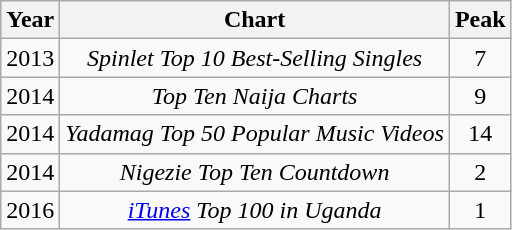<table class="wikitable plainrowheaders" style="text-align:center;">
<tr>
<th>Year</th>
<th>Chart</th>
<th>Peak</th>
</tr>
<tr>
<td>2013</td>
<td><em>Spinlet Top 10 Best-Selling Singles</em></td>
<td>7</td>
</tr>
<tr>
<td>2014</td>
<td><em>Top Ten Naija Charts</em></td>
<td>9</td>
</tr>
<tr>
<td>2014</td>
<td><em>Yadamag Top 50 Popular Music Videos</em></td>
<td>14</td>
</tr>
<tr>
<td>2014</td>
<td><em>Nigezie Top Ten Countdown</em></td>
<td>2</td>
</tr>
<tr>
<td>2016</td>
<td><em><a href='#'>iTunes</a> Top 100 in Uganda</em></td>
<td>1</td>
</tr>
</table>
